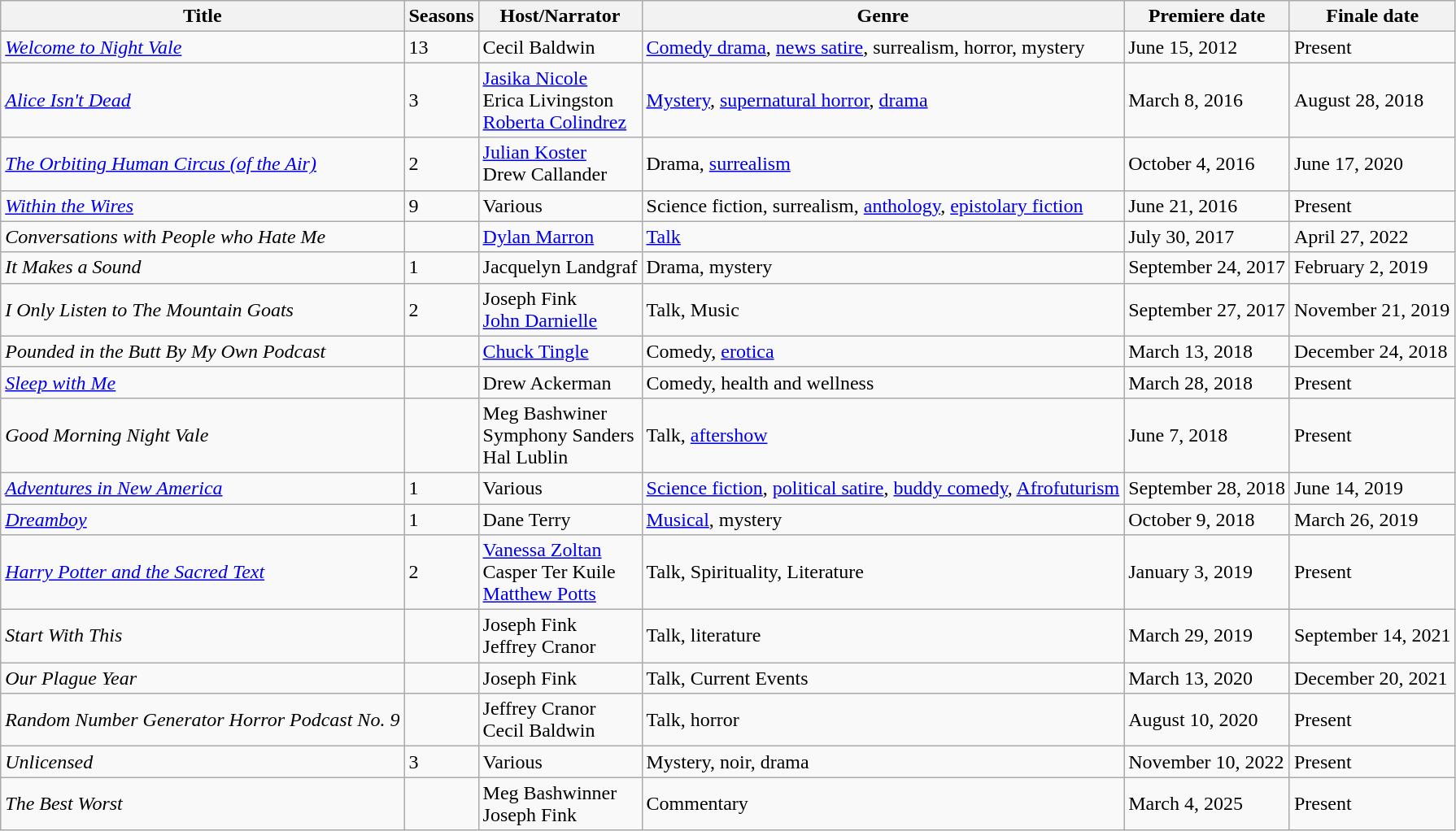<table class = "wikitable sortable">
<tr>
<th>Title</th>
<th>Seasons</th>
<th>Host/Narrator</th>
<th>Genre</th>
<th>Premiere date</th>
<th>Finale date</th>
</tr>
<tr>
<td><em><a href='#'>Welcome to Night Vale</a></em></td>
<td>13</td>
<td>Cecil Baldwin</td>
<td><a href='#'>Comedy drama</a>, <a href='#'>news satire</a>, surrealism, horror, mystery</td>
<td>June 15, 2012</td>
<td>Present</td>
</tr>
<tr>
<td><em><a href='#'>Alice Isn't Dead</a></em></td>
<td>3</td>
<td><a href='#'>Jasika Nicole</a><br>Erica Livingston<br><a href='#'>Roberta Colindrez</a></td>
<td><a href='#'>Mystery</a>, <a href='#'>supernatural horror</a>, <a href='#'>drama</a></td>
<td>March 8, 2016</td>
<td>August 28, 2018</td>
</tr>
<tr>
<td><em><a href='#'>The Orbiting Human Circus (of the Air)</a></em></td>
<td>2</td>
<td><a href='#'>Julian Koster</a><br>Drew Callander</td>
<td>Drama, <a href='#'>surrealism</a></td>
<td>October 4, 2016</td>
<td>June 17, 2020</td>
</tr>
<tr>
<td><em><a href='#'>Within the Wires</a></em></td>
<td>9</td>
<td>Various</td>
<td>Science fiction, surrealism, <a href='#'>anthology</a>, <a href='#'>epistolary fiction</a></td>
<td>June 21, 2016</td>
<td>Present</td>
</tr>
<tr>
<td><em>Conversations with People who Hate Me</em></td>
<td></td>
<td><a href='#'>Dylan Marron</a></td>
<td><a href='#'>Talk</a></td>
<td>July 30, 2017</td>
<td>April 27, 2022</td>
</tr>
<tr>
<td><em>It Makes a Sound</em></td>
<td>1</td>
<td>Jacquelyn Landgraf</td>
<td>Drama, mystery</td>
<td>September 24, 2017</td>
<td>February 2, 2019</td>
</tr>
<tr>
<td><em>I Only Listen to The Mountain Goats</em></td>
<td>2</td>
<td>Joseph Fink<br><a href='#'>John Darnielle</a></td>
<td>Talk, Music</td>
<td>September 27, 2017</td>
<td>November 21, 2019</td>
</tr>
<tr>
<td><em>Pounded in the Butt By My Own Podcast</em></td>
<td></td>
<td><a href='#'>Chuck Tingle</a></td>
<td>Comedy, <a href='#'>erotica</a></td>
<td>March 13, 2018</td>
<td>December 24, 2018</td>
</tr>
<tr>
<td><em><a href='#'>Sleep with Me</a></em></td>
<td></td>
<td>Drew Ackerman</td>
<td>Comedy, health and wellness</td>
<td>March 28, 2018</td>
<td>Present</td>
</tr>
<tr>
<td><em>Good Morning Night Vale</em></td>
<td></td>
<td>Meg Bashwiner<br>Symphony Sanders<br>Hal Lublin</td>
<td>Talk, <a href='#'>aftershow</a></td>
<td>June 7, 2018</td>
<td>Present</td>
</tr>
<tr>
<td><em><a href='#'>Adventures in New America</a></em></td>
<td>1</td>
<td>Various</td>
<td><a href='#'>Science fiction</a>, <a href='#'>political satire</a>, <a href='#'>buddy comedy</a>, <a href='#'>Afrofuturism</a></td>
<td>September 28, 2018</td>
<td>June 14, 2019</td>
</tr>
<tr>
<td><em><a href='#'>Dreamboy</a></em></td>
<td>1</td>
<td>Dane Terry</td>
<td><a href='#'>Musical</a>, mystery</td>
<td>October 9, 2018</td>
<td>March 26, 2019</td>
</tr>
<tr>
<td><em><a href='#'>Harry Potter and the Sacred Text</a></em></td>
<td>2</td>
<td><a href='#'>Vanessa Zoltan</a><br>Casper Ter Kuile<br><a href='#'>Matthew Potts</a></td>
<td>Talk, Spirituality, Literature</td>
<td>January 3, 2019</td>
<td>Present</td>
</tr>
<tr>
<td><em>Start With This</em></td>
<td></td>
<td>Joseph Fink<br>Jeffrey Cranor</td>
<td>Talk, literature</td>
<td>March 29, 2019</td>
<td>September 14, 2021</td>
</tr>
<tr>
<td><em>Our Plague Year</em></td>
<td></td>
<td>Joseph Fink</td>
<td>Talk, Current Events</td>
<td>March 13, 2020</td>
<td>December 20, 2021</td>
</tr>
<tr>
<td><em>Random Number Generator Horror Podcast No. 9</em></td>
<td></td>
<td>Jeffrey Cranor<br>Cecil Baldwin</td>
<td>Talk, horror</td>
<td>August 10, 2020</td>
<td>Present</td>
</tr>
<tr>
<td><em>Unlicensed</em></td>
<td>3</td>
<td>Various</td>
<td>Mystery, noir, drama</td>
<td>November 10, 2022</td>
<td>Present</td>
</tr>
<tr>
<td><em>The Best Worst</em></td>
<td></td>
<td>Meg Bashwinner<br>Joseph Fink</td>
<td>Commentary</td>
<td>March 4, 2025</td>
<td>Present</td>
</tr>
</table>
